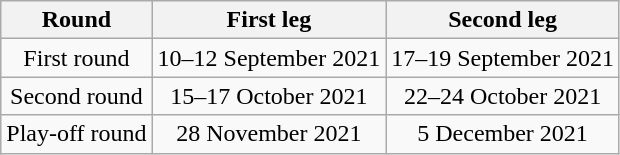<table class="wikitable" style="text-align:center">
<tr>
<th>Round</th>
<th>First leg</th>
<th>Second leg</th>
</tr>
<tr>
<td>First round</td>
<td>10–12 September 2021</td>
<td>17–19 September 2021</td>
</tr>
<tr>
<td>Second round</td>
<td>15–17 October 2021</td>
<td>22–24 October 2021</td>
</tr>
<tr>
<td>Play-off round</td>
<td>28 November 2021</td>
<td>5 December 2021</td>
</tr>
</table>
